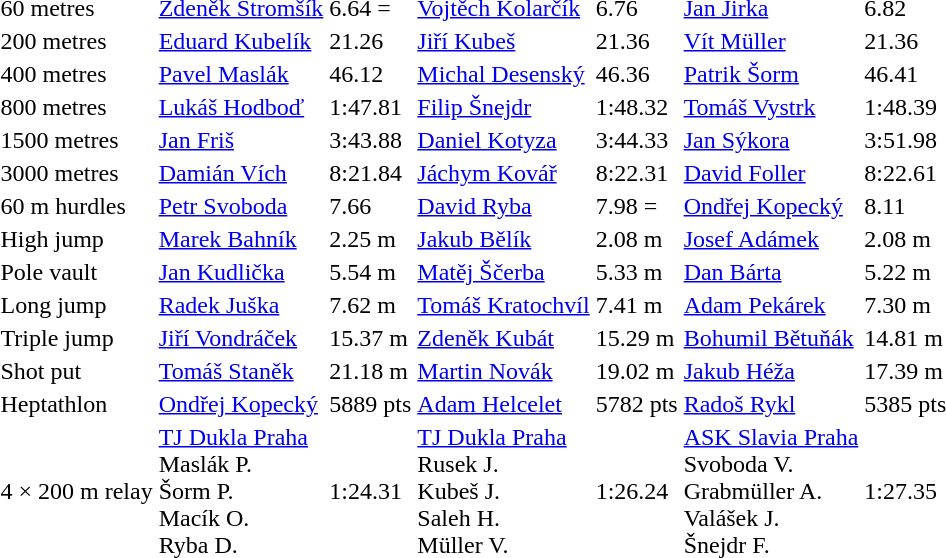<table>
<tr>
<td>60 metres</td>
<td><a href='#'>Zdeněk Stromšík</a></td>
<td>6.64 =</td>
<td><a href='#'>Vojtěch Kolarčík</a></td>
<td>6.76</td>
<td><a href='#'>Jan Jirka</a></td>
<td>6.82</td>
</tr>
<tr>
<td>200 metres</td>
<td><a href='#'>Eduard Kubelík</a></td>
<td>21.26</td>
<td><a href='#'>Jiří Kubeš</a></td>
<td>21.36 </td>
<td><a href='#'>Vít Müller</a></td>
<td>21.36</td>
</tr>
<tr>
<td>400 metres</td>
<td><a href='#'>Pavel Maslák</a></td>
<td>46.12</td>
<td><a href='#'>Michal Desenský</a></td>
<td>46.36 </td>
<td><a href='#'>Patrik Šorm</a></td>
<td>46.41 </td>
</tr>
<tr>
<td>800 metres</td>
<td><a href='#'>Lukáš Hodboď</a></td>
<td>1:47.81 </td>
<td><a href='#'>Filip Šnejdr</a></td>
<td>1:48.32</td>
<td><a href='#'>Tomáš Vystrk</a></td>
<td>1:48.39 </td>
</tr>
<tr>
<td>1500 metres</td>
<td><a href='#'>Jan Friš</a></td>
<td>3:43.88</td>
<td><a href='#'>Daniel Kotyza</a></td>
<td>3:44.33 </td>
<td><a href='#'>Jan Sýkora</a></td>
<td>3:51.98</td>
</tr>
<tr>
<td>3000 metres</td>
<td><a href='#'>Damián Vích</a></td>
<td>8:21.84</td>
<td><a href='#'>Jáchym Kovář</a></td>
<td>8:22.31</td>
<td><a href='#'>David Foller</a></td>
<td>8:22.61</td>
</tr>
<tr>
<td>60 m hurdles</td>
<td><a href='#'>Petr Svoboda</a></td>
<td>7.66</td>
<td><a href='#'>David Ryba</a></td>
<td>7.98 =</td>
<td><a href='#'>Ondřej Kopecký</a></td>
<td>8.11</td>
</tr>
<tr>
<td>High jump</td>
<td><a href='#'>Marek Bahník</a></td>
<td>2.25 m</td>
<td><a href='#'>Jakub Bělík</a></td>
<td>2.08 m</td>
<td><a href='#'>Josef Adámek</a></td>
<td>2.08 m</td>
</tr>
<tr>
<td>Pole vault</td>
<td><a href='#'>Jan Kudlička</a></td>
<td>5.54 m</td>
<td><a href='#'>Matěj Ščerba</a></td>
<td>5.33 m</td>
<td><a href='#'>Dan Bárta</a></td>
<td>5.22 m</td>
</tr>
<tr>
<td>Long jump</td>
<td><a href='#'>Radek Juška</a></td>
<td>7.62 m</td>
<td><a href='#'>Tomáš Kratochvíl</a></td>
<td>7.41 m</td>
<td><a href='#'>Adam Pekárek</a></td>
<td>7.30 m</td>
</tr>
<tr>
<td>Triple jump</td>
<td><a href='#'>Jiří Vondráček</a></td>
<td>15.37 m</td>
<td><a href='#'>Zdeněk Kubát</a></td>
<td>15.29 m</td>
<td><a href='#'>Bohumil Bětuňák</a></td>
<td>14.81 m</td>
</tr>
<tr>
<td>Shot put</td>
<td><a href='#'>Tomáš Staněk</a></td>
<td>21.18 m</td>
<td><a href='#'>Martin Novák</a></td>
<td>19.02 m</td>
<td><a href='#'>Jakub Héža</a></td>
<td>17.39 m</td>
</tr>
<tr>
<td>Heptathlon</td>
<td><a href='#'>Ondřej Kopecký</a></td>
<td>5889 pts</td>
<td><a href='#'>Adam Helcelet</a></td>
<td>5782 pts</td>
<td><a href='#'>Radoš Rykl</a></td>
<td>5385 pts</td>
</tr>
<tr>
<td>4 × 200 m relay</td>
<td><a href='#'>TJ Dukla Praha</a><br>Maslák P.<br>Šorm P.<br>Macík O.<br>Ryba D.</td>
<td>1:24.31</td>
<td><a href='#'>TJ Dukla Praha</a><br>Rusek J.<br>Kubeš J.<br>Saleh H.<br>Müller V.</td>
<td>1:26.24</td>
<td><a href='#'>ASK Slavia Praha</a><br>Svoboda V.<br>Grabmüller A.<br>Valášek J.<br>Šnejdr F.</td>
<td>1:27.35</td>
</tr>
</table>
